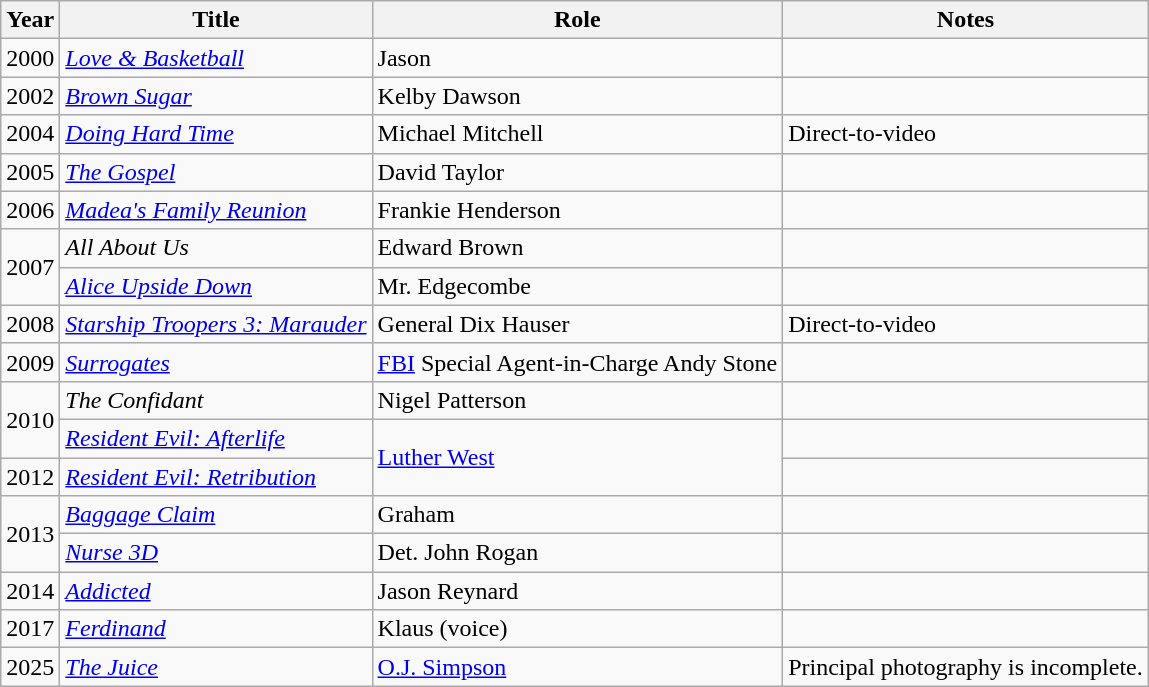<table class="wikitable sortable">
<tr>
<th>Year</th>
<th>Title</th>
<th>Role</th>
<th class="unsortable">Notes</th>
</tr>
<tr>
<td>2000</td>
<td><em><a href='#'>Love & Basketball</a></em></td>
<td>Jason</td>
<td></td>
</tr>
<tr>
<td>2002</td>
<td><em><a href='#'>Brown Sugar</a></em></td>
<td>Kelby Dawson</td>
<td></td>
</tr>
<tr>
<td>2004</td>
<td><em><a href='#'>Doing Hard Time</a></em></td>
<td>Michael Mitchell</td>
<td>Direct-to-video</td>
</tr>
<tr>
<td>2005</td>
<td><em><a href='#'>The Gospel</a></em></td>
<td>David Taylor</td>
<td></td>
</tr>
<tr>
<td>2006</td>
<td><em><a href='#'>Madea's Family Reunion</a></em></td>
<td>Frankie Henderson</td>
<td></td>
</tr>
<tr>
<td rowspan="2">2007</td>
<td><em>All About Us</em></td>
<td>Edward Brown</td>
<td></td>
</tr>
<tr>
<td><em><a href='#'>Alice Upside Down</a></em></td>
<td>Mr. Edgecombe</td>
<td></td>
</tr>
<tr>
<td>2008</td>
<td><em><a href='#'>Starship Troopers 3: Marauder</a></em></td>
<td>General Dix Hauser</td>
<td>Direct-to-video</td>
</tr>
<tr>
<td>2009</td>
<td><em><a href='#'>Surrogates</a></em></td>
<td><a href='#'>FBI</a> Special Agent-in-Charge Andy Stone</td>
<td></td>
</tr>
<tr>
<td rowspan="2">2010</td>
<td><em>The Confidant</em></td>
<td>Nigel Patterson</td>
<td></td>
</tr>
<tr>
<td><em><a href='#'>Resident Evil: Afterlife</a></em></td>
<td rowspan="2"><a href='#'>Luther West</a></td>
<td></td>
</tr>
<tr>
<td>2012</td>
<td><em><a href='#'>Resident Evil: Retribution</a></em></td>
<td></td>
</tr>
<tr>
<td rowspan="2">2013</td>
<td><em><a href='#'>Baggage Claim</a></em></td>
<td>Graham</td>
<td></td>
</tr>
<tr>
<td><em><a href='#'>Nurse 3D</a> </em></td>
<td>Det. John Rogan</td>
<td></td>
</tr>
<tr>
<td>2014</td>
<td><em><a href='#'>Addicted</a></em></td>
<td>Jason Reynard</td>
<td></td>
</tr>
<tr>
<td>2017</td>
<td><a href='#'><em>Ferdinand</em></a></td>
<td>Klaus (voice)</td>
<td></td>
</tr>
<tr>
<td>2025</td>
<td><a href='#'><em>The Juice</em></a></td>
<td><a href='#'>O.J. Simpson</a></td>
<td>Principal photography is incomplete.</td>
</tr>
</table>
